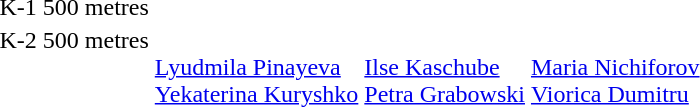<table>
<tr valign="top">
<td>K-1 500 metres<br></td>
<td></td>
<td></td>
<td></td>
</tr>
<tr valign="top">
<td>K-2 500 metres<br></td>
<td> <br><a href='#'>Lyudmila Pinayeva</a> <br><a href='#'>Yekaterina Kuryshko</a></td>
<td> <br><a href='#'>Ilse Kaschube</a> <br><a href='#'>Petra Grabowski</a></td>
<td> <br><a href='#'>Maria Nichiforov</a> <br><a href='#'>Viorica Dumitru</a></td>
</tr>
</table>
